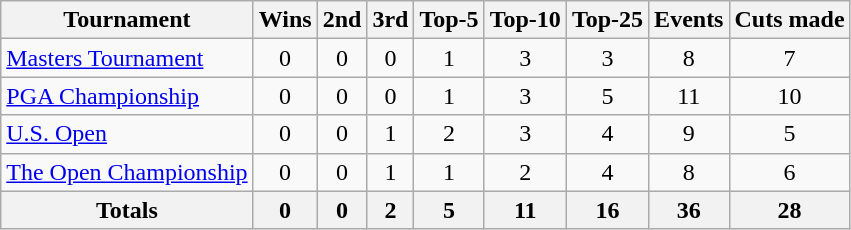<table class=wikitable style=text-align:center>
<tr>
<th>Tournament</th>
<th>Wins</th>
<th>2nd</th>
<th>3rd</th>
<th>Top-5</th>
<th>Top-10</th>
<th>Top-25</th>
<th>Events</th>
<th>Cuts made</th>
</tr>
<tr>
<td align=left><a href='#'>Masters Tournament</a></td>
<td>0</td>
<td>0</td>
<td>0</td>
<td>1</td>
<td>3</td>
<td>3</td>
<td>8</td>
<td>7</td>
</tr>
<tr>
<td align=left><a href='#'>PGA Championship</a></td>
<td>0</td>
<td>0</td>
<td>0</td>
<td>1</td>
<td>3</td>
<td>5</td>
<td>11</td>
<td>10</td>
</tr>
<tr>
<td align=left><a href='#'>U.S. Open</a></td>
<td>0</td>
<td>0</td>
<td>1</td>
<td>2</td>
<td>3</td>
<td>4</td>
<td>9</td>
<td>5</td>
</tr>
<tr>
<td align=left><a href='#'>The Open Championship</a></td>
<td>0</td>
<td>0</td>
<td>1</td>
<td>1</td>
<td>2</td>
<td>4</td>
<td>8</td>
<td>6</td>
</tr>
<tr>
<th>Totals</th>
<th>0</th>
<th>0</th>
<th>2</th>
<th>5</th>
<th>11</th>
<th>16</th>
<th>36</th>
<th>28</th>
</tr>
</table>
